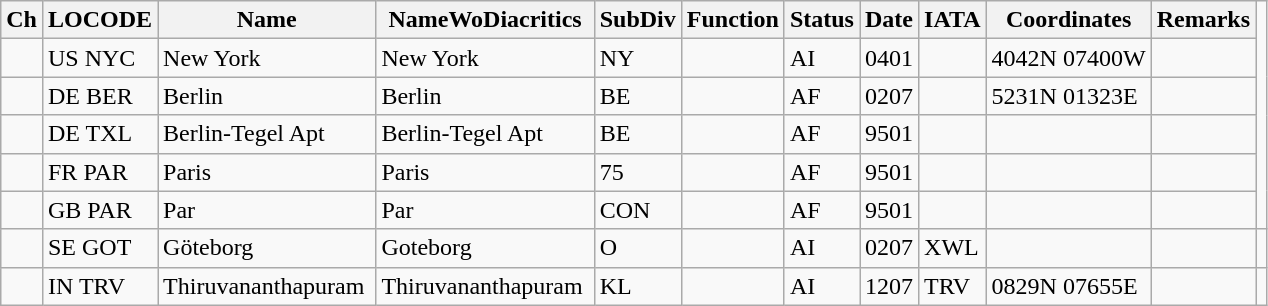<table class="wikitable">
<tr>
<th>Ch</th>
<th>LOCODE</th>
<th>Name</th>
<th>NameWoDiacritics</th>
<th>SubDiv</th>
<th>Function</th>
<th>Status</th>
<th>Date</th>
<th>IATA</th>
<th>Coordinates</th>
<th>Remarks</th>
</tr>
<tr>
<td></td>
<td>US NYC</td>
<td>New York</td>
<td>New York</td>
<td>NY</td>
<td></td>
<td>AI</td>
<td>0401</td>
<td></td>
<td>4042N 07400W</td>
<td></td>
</tr>
<tr>
<td></td>
<td>DE BER</td>
<td>Berlin</td>
<td>Berlin</td>
<td>BE</td>
<td></td>
<td>AF</td>
<td>0207</td>
<td></td>
<td>5231N 01323E</td>
<td></td>
</tr>
<tr>
<td></td>
<td>DE TXL</td>
<td>Berlin-Tegel Apt</td>
<td>Berlin-Tegel Apt</td>
<td>BE</td>
<td></td>
<td>AF</td>
<td>9501</td>
<td></td>
<td></td>
<td></td>
</tr>
<tr>
<td></td>
<td>FR PAR</td>
<td>Paris</td>
<td>Paris</td>
<td>75</td>
<td></td>
<td>AF</td>
<td>9501</td>
<td></td>
<td></td>
<td></td>
</tr>
<tr>
<td></td>
<td>GB PAR</td>
<td>Par</td>
<td>Par</td>
<td>CON</td>
<td></td>
<td>AF</td>
<td>9501</td>
<td></td>
<td></td>
<td></td>
</tr>
<tr>
<td></td>
<td>SE GOT</td>
<td>Göteborg</td>
<td>Goteborg</td>
<td>O</td>
<td></td>
<td>AI</td>
<td>0207</td>
<td>XWL</td>
<td></td>
<td></td>
<td></td>
</tr>
<tr>
<td></td>
<td>IN TRV</td>
<td>Thiruvananthapuram </td>
<td>Thiruvananthapuram </td>
<td>KL</td>
<td></td>
<td>AI</td>
<td>1207</td>
<td>TRV</td>
<td>0829N 07655E</td>
<td></td>
<td></td>
</tr>
</table>
